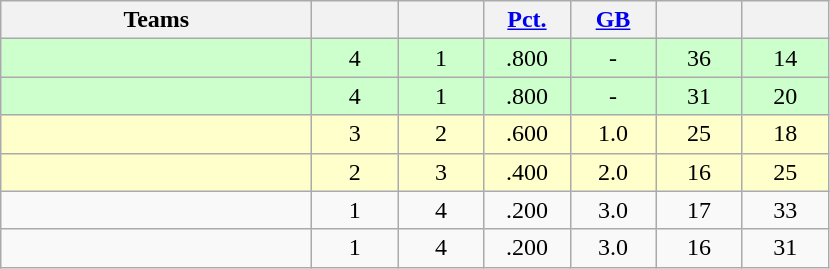<table class="wikitable" style="text-align:center;">
<tr>
<th width=200px>Teams</th>
<th width=50px></th>
<th width=50px></th>
<th width=50px><a href='#'>Pct.</a></th>
<th width=50px><a href='#'>GB</a></th>
<th width=50px></th>
<th width=50px></th>
</tr>
<tr style="background-color:#ccffcc">
<td align=left></td>
<td>4</td>
<td>1</td>
<td>.800</td>
<td>-</td>
<td>36</td>
<td>14</td>
</tr>
<tr style="background-color:#ccffcc">
<td align=left></td>
<td>4</td>
<td>1</td>
<td>.800</td>
<td>-</td>
<td>31</td>
<td>20</td>
</tr>
<tr style="background-color:#ffffcc">
<td align=left></td>
<td>3</td>
<td>2</td>
<td>.600</td>
<td>1.0</td>
<td>25</td>
<td>18</td>
</tr>
<tr style="background-color:#ffffcc">
<td align=left></td>
<td>2</td>
<td>3</td>
<td>.400</td>
<td>2.0</td>
<td>16</td>
<td>25</td>
</tr>
<tr style="background-color:">
<td align=left></td>
<td>1</td>
<td>4</td>
<td>.200</td>
<td>3.0</td>
<td>17</td>
<td>33</td>
</tr>
<tr style="background-color:">
<td align=left></td>
<td>1</td>
<td>4</td>
<td>.200</td>
<td>3.0</td>
<td>16</td>
<td>31</td>
</tr>
</table>
